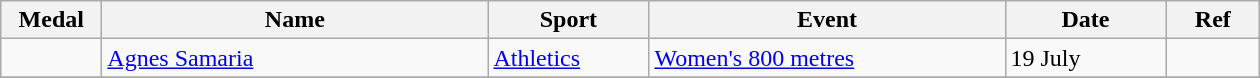<table class="wikitable sortable" style="font-size:100%">
<tr>
<th width="60">Medal</th>
<th width="250">Name</th>
<th width="100">Sport</th>
<th width="230">Event</th>
<th width="100">Date</th>
<th width="55">Ref</th>
</tr>
<tr>
<td></td>
<td><a href='#'>Agnes Samaria</a></td>
<td><a href='#'>Athletics</a></td>
<td><a href='#'>Women's 800 metres</a></td>
<td>19 July</td>
<td></td>
</tr>
<tr>
</tr>
</table>
